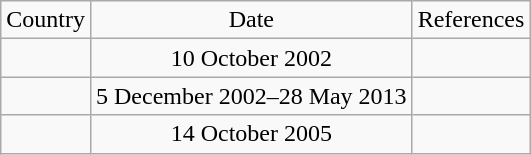<table class="wikitable" style="text-align:center">
<tr>
<td>Country</td>
<td>Date</td>
<td>References</td>
</tr>
<tr>
<td></td>
<td>10 October 2002</td>
<td></td>
</tr>
<tr>
<td></td>
<td>5 December 2002–28 May 2013</td>
<td></td>
</tr>
<tr>
<td></td>
<td>14 October 2005</td>
<td></td>
</tr>
</table>
